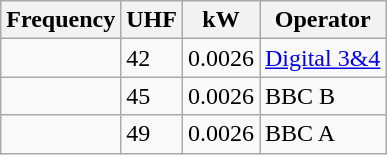<table class="wikitable sortable">
<tr>
<th>Frequency</th>
<th>UHF</th>
<th>kW</th>
<th>Operator</th>
</tr>
<tr>
<td></td>
<td>42</td>
<td>0.0026</td>
<td><a href='#'>Digital 3&4</a></td>
</tr>
<tr>
<td></td>
<td>45</td>
<td>0.0026</td>
<td>BBC B</td>
</tr>
<tr>
<td></td>
<td>49</td>
<td>0.0026</td>
<td>BBC A</td>
</tr>
</table>
